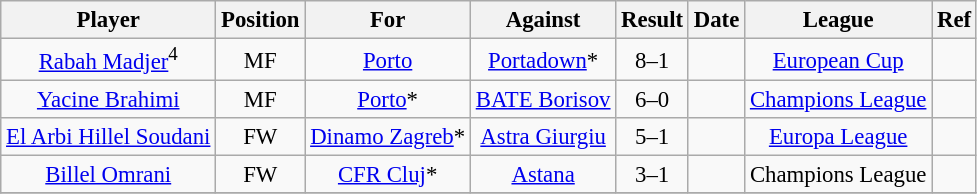<table class="wikitable plainrowheaders sortable" style="text-align:center;font-size:95%">
<tr>
<th>Player</th>
<th>Position</th>
<th>For</th>
<th>Against</th>
<th align=center>Result</th>
<th>Date</th>
<th>League</th>
<th class="unsortable" align="center">Ref</th>
</tr>
<tr>
<td><a href='#'>Rabah Madjer</a><sup>4</sup></td>
<td>MF</td>
<td><a href='#'>Porto</a></td>
<td><a href='#'>Portadown</a>*</td>
<td>8–1</td>
<td></td>
<td><a href='#'>European Cup</a></td>
<td></td>
</tr>
<tr>
<td><a href='#'>Yacine Brahimi</a></td>
<td>MF</td>
<td><a href='#'>Porto</a>*</td>
<td><a href='#'>BATE Borisov</a></td>
<td>6–0</td>
<td></td>
<td><a href='#'>Champions League</a></td>
<td></td>
</tr>
<tr>
<td><a href='#'>El Arbi Hillel Soudani</a></td>
<td>FW</td>
<td><a href='#'>Dinamo Zagreb</a>*</td>
<td><a href='#'>Astra Giurgiu</a></td>
<td>5–1</td>
<td></td>
<td><a href='#'>Europa League</a></td>
<td></td>
</tr>
<tr>
<td><a href='#'>Billel Omrani</a></td>
<td>FW</td>
<td><a href='#'>CFR Cluj</a>*</td>
<td><a href='#'>Astana</a></td>
<td>3–1</td>
<td></td>
<td>Champions League</td>
<td></td>
</tr>
<tr>
</tr>
</table>
